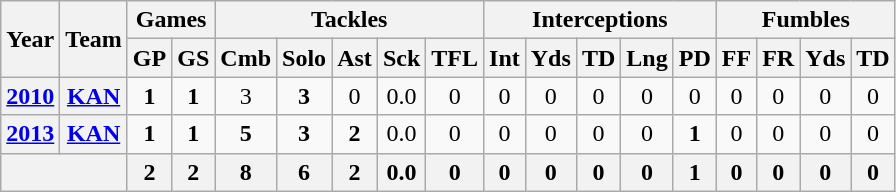<table class="wikitable" style="text-align:center">
<tr>
<th rowspan="2">Year</th>
<th rowspan="2">Team</th>
<th colspan="2">Games</th>
<th colspan="5">Tackles</th>
<th colspan="5">Interceptions</th>
<th colspan="4">Fumbles</th>
</tr>
<tr>
<th>GP</th>
<th>GS</th>
<th>Cmb</th>
<th>Solo</th>
<th>Ast</th>
<th>Sck</th>
<th>TFL</th>
<th>Int</th>
<th>Yds</th>
<th>TD</th>
<th>Lng</th>
<th>PD</th>
<th>FF</th>
<th>FR</th>
<th>Yds</th>
<th>TD</th>
</tr>
<tr>
<th><a href='#'>2010</a></th>
<th><a href='#'>KAN</a></th>
<td><strong>1</strong></td>
<td><strong>1</strong></td>
<td>3</td>
<td><strong>3</strong></td>
<td>0</td>
<td>0.0</td>
<td>0</td>
<td>0</td>
<td>0</td>
<td>0</td>
<td>0</td>
<td>0</td>
<td>0</td>
<td>0</td>
<td>0</td>
<td>0</td>
</tr>
<tr>
<th><a href='#'>2013</a></th>
<th><a href='#'>KAN</a></th>
<td><strong>1</strong></td>
<td><strong>1</strong></td>
<td><strong>5</strong></td>
<td><strong>3</strong></td>
<td><strong>2</strong></td>
<td>0.0</td>
<td>0</td>
<td>0</td>
<td>0</td>
<td>0</td>
<td>0</td>
<td><strong>1</strong></td>
<td>0</td>
<td>0</td>
<td>0</td>
<td>0</td>
</tr>
<tr>
<th colspan="2"></th>
<th>2</th>
<th>2</th>
<th>8</th>
<th>6</th>
<th>2</th>
<th>0.0</th>
<th>0</th>
<th>0</th>
<th>0</th>
<th>0</th>
<th>0</th>
<th>1</th>
<th>0</th>
<th>0</th>
<th>0</th>
<th>0</th>
</tr>
</table>
